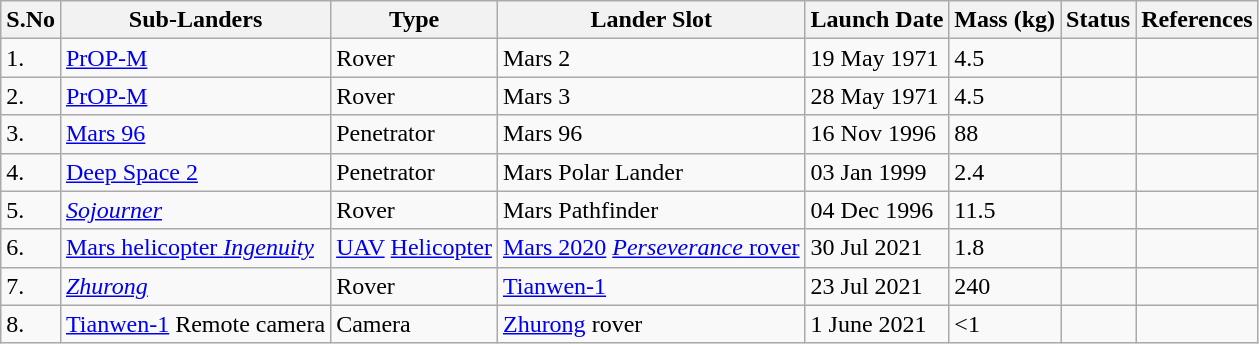<table class="wikitable">
<tr>
<th>S.No</th>
<th>Sub-Landers</th>
<th>Type</th>
<th>Lander Slot</th>
<th>Launch Date</th>
<th>Mass (kg)</th>
<th>Status</th>
<th>References</th>
</tr>
<tr>
<td>1.</td>
<td><a href='#'>PrOP-M</a></td>
<td>Rover</td>
<td>Mars 2</td>
<td>19 May 1971</td>
<td>4.5</td>
<td></td>
<td></td>
</tr>
<tr>
<td>2.</td>
<td><a href='#'>PrOP-M</a></td>
<td>Rover</td>
<td>Mars 3</td>
<td>28 May 1971</td>
<td>4.5</td>
<td></td>
<td></td>
</tr>
<tr>
<td>3.</td>
<td><a href='#'>Mars 96</a></td>
<td>Penetrator</td>
<td>Mars 96</td>
<td>16 Nov 1996</td>
<td>88</td>
<td></td>
<td></td>
</tr>
<tr>
<td>4.</td>
<td><a href='#'>Deep Space 2</a></td>
<td>Penetrator</td>
<td>Mars Polar Lander</td>
<td>03 Jan 1999</td>
<td>2.4</td>
<td></td>
<td></td>
</tr>
<tr>
<td>5.</td>
<td><em><a href='#'>Sojourner</a></em></td>
<td>Rover</td>
<td>Mars Pathfinder</td>
<td>04 Dec 1996</td>
<td>11.5</td>
<td></td>
<td></td>
</tr>
<tr>
<td>6.</td>
<td><a href='#'>Mars helicopter <em>Ingenuity</em></a></td>
<td><a href='#'>UAV</a> <a href='#'>Helicopter</a></td>
<td><a href='#'>Mars 2020</a> <a href='#'><em>Perseverance</em> rover</a></td>
<td>30 Jul 2021</td>
<td>1.8</td>
<td></td>
<td></td>
</tr>
<tr>
<td>7.</td>
<td><em><a href='#'>Zhurong</a></em></td>
<td>Rover</td>
<td><a href='#'>Tianwen-1</a></td>
<td>23 Jul 2021</td>
<td>240</td>
<td></td>
<td></td>
</tr>
<tr>
<td>8.</td>
<td><a href='#'>Tianwen-1</a> Remote camera</td>
<td>Camera</td>
<td><a href='#'>Zhurong</a> rover</td>
<td>1 June 2021</td>
<td><1</td>
<td></td>
<td></td>
</tr>
</table>
